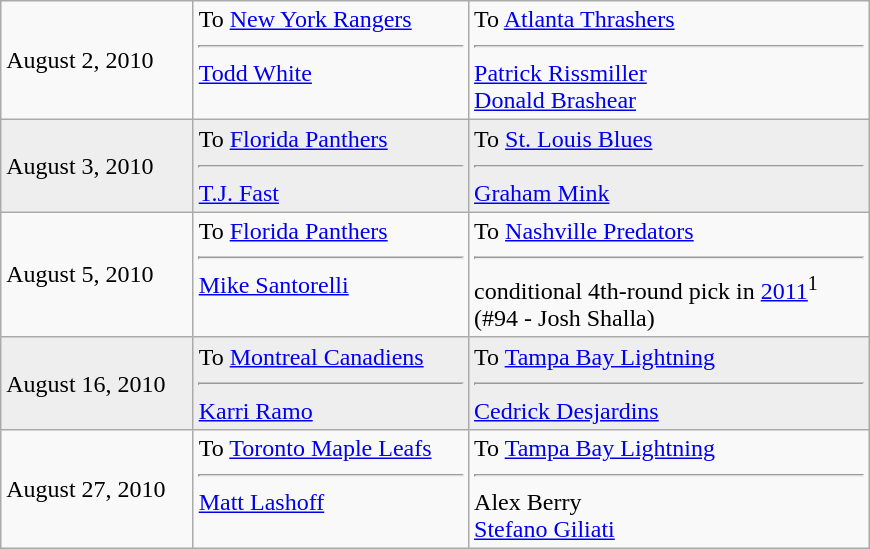<table class="wikitable" style="border:1px solid #999; width:580px;">
<tr>
<td>August 2, 2010</td>
<td valign="top">To <a href='#'>New York Rangers</a><hr><a href='#'>Todd White</a></td>
<td valign="top">To <a href='#'>Atlanta Thrashers</a><hr><a href='#'>Patrick Rissmiller</a><br><a href='#'>Donald Brashear</a></td>
</tr>
<tr bgcolor="eeeeee">
<td>August 3, 2010</td>
<td valign="top">To <a href='#'>Florida Panthers</a><hr><a href='#'>T.J. Fast</a></td>
<td valign="top">To <a href='#'>St. Louis Blues</a><hr><a href='#'>Graham Mink</a></td>
</tr>
<tr>
<td>August 5, 2010</td>
<td valign="top">To <a href='#'>Florida Panthers</a><hr><a href='#'>Mike Santorelli</a></td>
<td valign="top">To <a href='#'>Nashville Predators</a><hr>conditional 4th-round pick in <a href='#'>2011</a><sup>1</sup><br>(#94 - Josh Shalla)</td>
</tr>
<tr bgcolor="eeeeee">
<td>August 16, 2010</td>
<td valign="top">To <a href='#'>Montreal Canadiens</a><hr><a href='#'>Karri Ramo</a></td>
<td valign="top">To <a href='#'>Tampa Bay Lightning</a><hr><a href='#'>Cedrick Desjardins</a></td>
</tr>
<tr>
<td>August 27, 2010</td>
<td valign="top">To <a href='#'>Toronto Maple Leafs</a><hr><a href='#'>Matt Lashoff</a></td>
<td valign="top">To <a href='#'>Tampa Bay Lightning</a><hr>Alex Berry<br><a href='#'>Stefano Giliati</a></td>
</tr>
</table>
